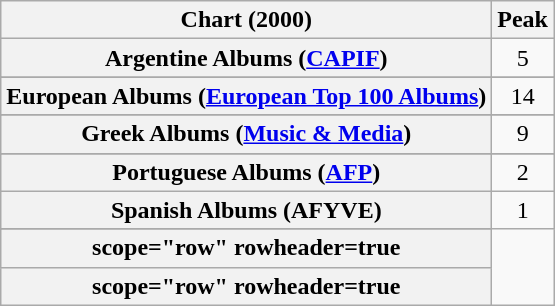<table class="wikitable plainrowheaders sortable" style="text-align:center">
<tr>
<th scope="col">Chart (2000)</th>
<th scope="col">Peak</th>
</tr>
<tr>
<th scope="row">Argentine Albums (<a href='#'>CAPIF</a>)</th>
<td style="text-align:center;">5</td>
</tr>
<tr>
</tr>
<tr>
</tr>
<tr>
</tr>
<tr>
<th scope="row">European Albums (<a href='#'>European Top 100 Albums</a>)</th>
<td>14</td>
</tr>
<tr>
</tr>
<tr>
<th scope="row">Greek Albums (<a href='#'>Music & Media</a>)</th>
<td align="center">9</td>
</tr>
<tr>
</tr>
<tr>
<th scope="row">Portuguese Albums (<a href='#'>AFP</a>)</th>
<td align="center">2</td>
</tr>
<tr>
<th scope="row" align="left">Spanish Albums (AFYVE)</th>
<td align="center">1</td>
</tr>
<tr>
</tr>
<tr>
</tr>
<tr>
<th>scope="row" rowheader=true</th>
</tr>
<tr>
<th>scope="row" rowheader=true</th>
</tr>
</table>
